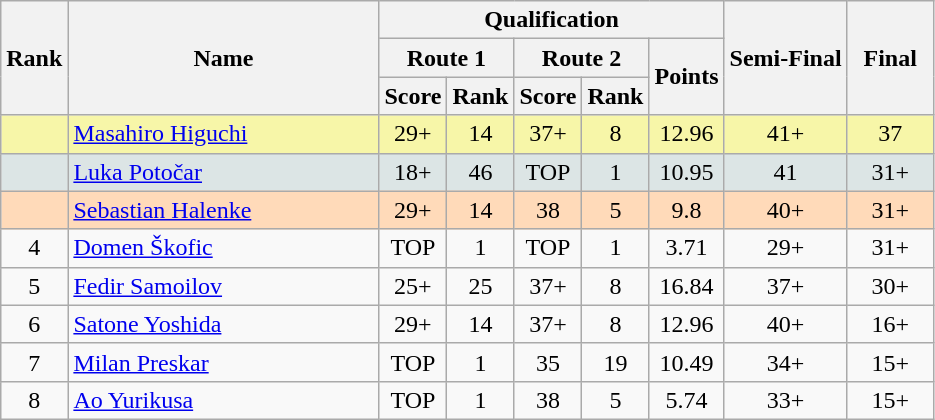<table class="wikitable sortable" style="text-align:center">
<tr>
<th rowspan="3">Rank</th>
<th rowspan="3" width="200">Name</th>
<th colspan="5">Qualification</th>
<th rowspan="3">Semi-Final</th>
<th rowspan="3" width="50">Final</th>
</tr>
<tr>
<th colspan="2">Route 1</th>
<th colspan="2">Route 2</th>
<th rowspan="2">Points</th>
</tr>
<tr>
<th colspan="1" rowspan="1">Score</th>
<th colspan="1" rowspan="1">Rank</th>
<th colspan="1" rowspan="1">Score</th>
<th colspan="1" rowspan="1">Rank</th>
</tr>
<tr bgcolor="#F7F6A8">
<td></td>
<td align="left"> <a href='#'>Masahiro Higuchi</a></td>
<td>29+</td>
<td>14</td>
<td>37+</td>
<td>8</td>
<td>12.96</td>
<td>41+</td>
<td>37</td>
</tr>
<tr bgcolor="#DCE5E5">
<td></td>
<td align="left"> <a href='#'>Luka Potočar</a></td>
<td>18+</td>
<td>46</td>
<td>TOP</td>
<td>1</td>
<td>10.95</td>
<td>41</td>
<td>31+</td>
</tr>
<tr bgcolor="#FFDAB9">
<td></td>
<td align="left"> <a href='#'>Sebastian Halenke</a></td>
<td>29+</td>
<td>14</td>
<td>38</td>
<td>5</td>
<td>9.8</td>
<td>40+</td>
<td>31+</td>
</tr>
<tr>
<td align="center">4</td>
<td align="left"> <a href='#'>Domen Škofic</a></td>
<td>TOP</td>
<td>1</td>
<td>TOP</td>
<td>1</td>
<td>3.71</td>
<td>29+</td>
<td>31+</td>
</tr>
<tr>
<td align="center">5</td>
<td align="left"> <a href='#'>Fedir Samoilov</a></td>
<td>25+</td>
<td>25</td>
<td>37+</td>
<td>8</td>
<td>16.84</td>
<td>37+</td>
<td>30+</td>
</tr>
<tr>
<td align="center">6</td>
<td align="left"> <a href='#'>Satone Yoshida</a></td>
<td>29+</td>
<td>14</td>
<td>37+</td>
<td>8</td>
<td>12.96</td>
<td>40+</td>
<td>16+</td>
</tr>
<tr>
<td align="center">7</td>
<td align="left"> <a href='#'>Milan Preskar</a></td>
<td>TOP</td>
<td>1</td>
<td>35</td>
<td>19</td>
<td>10.49</td>
<td>34+</td>
<td>15+</td>
</tr>
<tr>
<td align="center">8</td>
<td align="left"> <a href='#'>Ao Yurikusa</a></td>
<td>TOP</td>
<td>1</td>
<td>38</td>
<td>5</td>
<td>5.74</td>
<td>33+</td>
<td>15+</td>
</tr>
</table>
